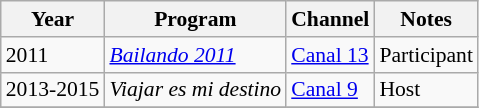<table class="wikitable" style="font-size: 90%;">
<tr>
<th>Year</th>
<th>Program</th>
<th>Channel</th>
<th>Notes</th>
</tr>
<tr>
<td>2011</td>
<td><em><a href='#'>Bailando 2011</a></em></td>
<td><a href='#'>Canal 13</a></td>
<td>Participant</td>
</tr>
<tr>
<td>2013-2015</td>
<td><em>Viajar es mi destino</em></td>
<td><a href='#'>Canal 9</a></td>
<td>Host</td>
</tr>
<tr>
</tr>
</table>
